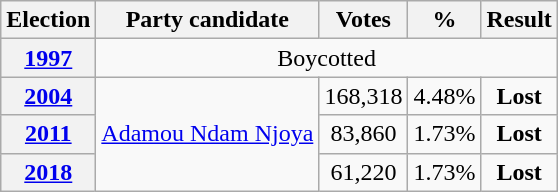<table class="wikitable" style="text-align:center">
<tr>
<th><strong>Election</strong></th>
<th>Party candidate</th>
<th><strong>Votes</strong></th>
<th><strong>%</strong></th>
<th>Result</th>
</tr>
<tr>
<th><a href='#'>1997</a></th>
<td colspan="4">Boycotted</td>
</tr>
<tr>
<th><a href='#'>2004</a></th>
<td rowspan="3"><a href='#'>Adamou Ndam Njoya</a></td>
<td>168,318</td>
<td>4.48%</td>
<td><strong>Lost</strong> </td>
</tr>
<tr>
<th><a href='#'>2011</a></th>
<td>83,860</td>
<td>1.73%</td>
<td><strong>Lost</strong> </td>
</tr>
<tr>
<th><a href='#'>2018</a></th>
<td>61,220</td>
<td>1.73%</td>
<td><strong>Lost</strong> </td>
</tr>
</table>
